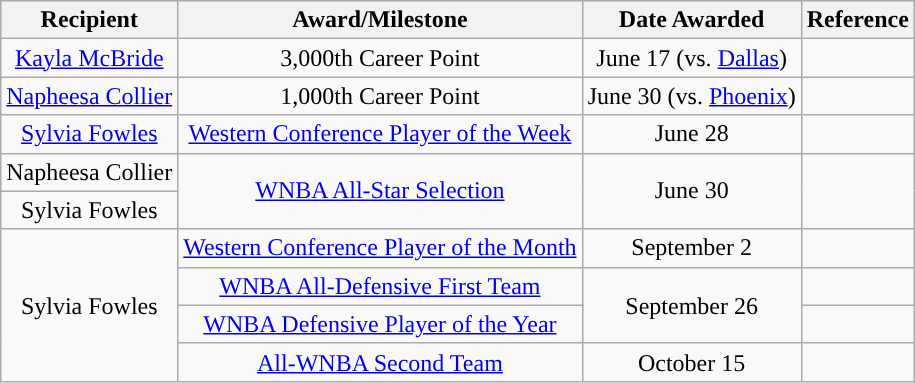<table class="wikitable sortable sortable" style="text-align: center">
<tr>
<th>Recipient</th>
<th>Award/Milestone</th>
<th>Date Awarded</th>
<th>Reference</th>
</tr>
<tr>
<td><a href='#'>Kayla McBride</a></td>
<td>3,000th Career Point</td>
<td>June 17 (vs. <a href='#'>Dallas</a>)</td>
<td></td>
</tr>
<tr>
<td><a href='#'>Napheesa Collier</a></td>
<td>1,000th Career Point</td>
<td>June 30 (vs. <a href='#'>Phoenix</a>)</td>
<td></td>
</tr>
<tr>
<td><a href='#'>Sylvia Fowles</a></td>
<td><a href='#'>Western Conference Player of the Week</a></td>
<td>June 28</td>
<td></td>
</tr>
<tr>
<td>Napheesa Collier</td>
<td rowspan=2><a href='#'>WNBA All-Star Selection</a></td>
<td rowspan=2>June 30</td>
<td rowspan=2></td>
</tr>
<tr>
<td>Sylvia Fowles</td>
</tr>
<tr>
<td rowspan=4>Sylvia Fowles</td>
<td><a href='#'>Western Conference Player of the Month</a></td>
<td>September 2</td>
<td></td>
</tr>
<tr>
<td><a href='#'>WNBA All-Defensive First Team</a></td>
<td rowspan=2>September 26</td>
<td></td>
</tr>
<tr>
<td><a href='#'>WNBA Defensive Player of the Year</a></td>
<td></td>
</tr>
<tr>
<td><a href='#'>All-WNBA Second Team</a></td>
<td>October 15</td>
<td></td>
</tr>
</table>
